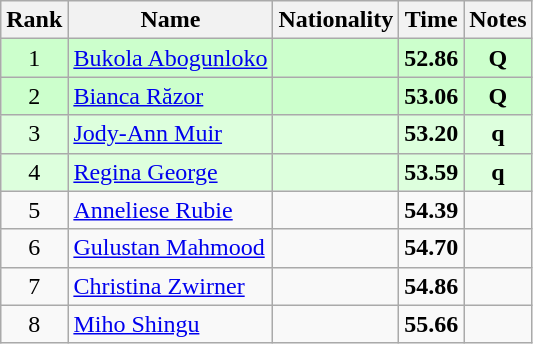<table class="wikitable sortable" style="text-align:center">
<tr>
<th>Rank</th>
<th>Name</th>
<th>Nationality</th>
<th>Time</th>
<th>Notes</th>
</tr>
<tr bgcolor=ccffcc>
<td>1</td>
<td align=left><a href='#'>Bukola Abogunloko</a></td>
<td align=left></td>
<td><strong>52.86</strong></td>
<td><strong>Q</strong></td>
</tr>
<tr bgcolor=ccffcc>
<td>2</td>
<td align=left><a href='#'>Bianca Răzor</a></td>
<td align=left></td>
<td><strong>53.06</strong></td>
<td><strong>Q</strong></td>
</tr>
<tr bgcolor=ddffdd>
<td>3</td>
<td align=left><a href='#'>Jody-Ann Muir</a></td>
<td align=left></td>
<td><strong>53.20</strong></td>
<td><strong>q</strong></td>
</tr>
<tr bgcolor=ddffdd>
<td>4</td>
<td align=left><a href='#'>Regina George</a></td>
<td align=left></td>
<td><strong>53.59</strong></td>
<td><strong>q</strong></td>
</tr>
<tr>
<td>5</td>
<td align=left><a href='#'>Anneliese Rubie</a></td>
<td align=left></td>
<td><strong>54.39</strong></td>
<td></td>
</tr>
<tr>
<td>6</td>
<td align=left><a href='#'>Gulustan Mahmood</a></td>
<td align=left></td>
<td><strong>54.70</strong></td>
<td></td>
</tr>
<tr>
<td>7</td>
<td align=left><a href='#'>Christina Zwirner</a></td>
<td align=left></td>
<td><strong>54.86</strong></td>
<td></td>
</tr>
<tr>
<td>8</td>
<td align=left><a href='#'>Miho Shingu</a></td>
<td align=left></td>
<td><strong>55.66</strong></td>
<td></td>
</tr>
</table>
